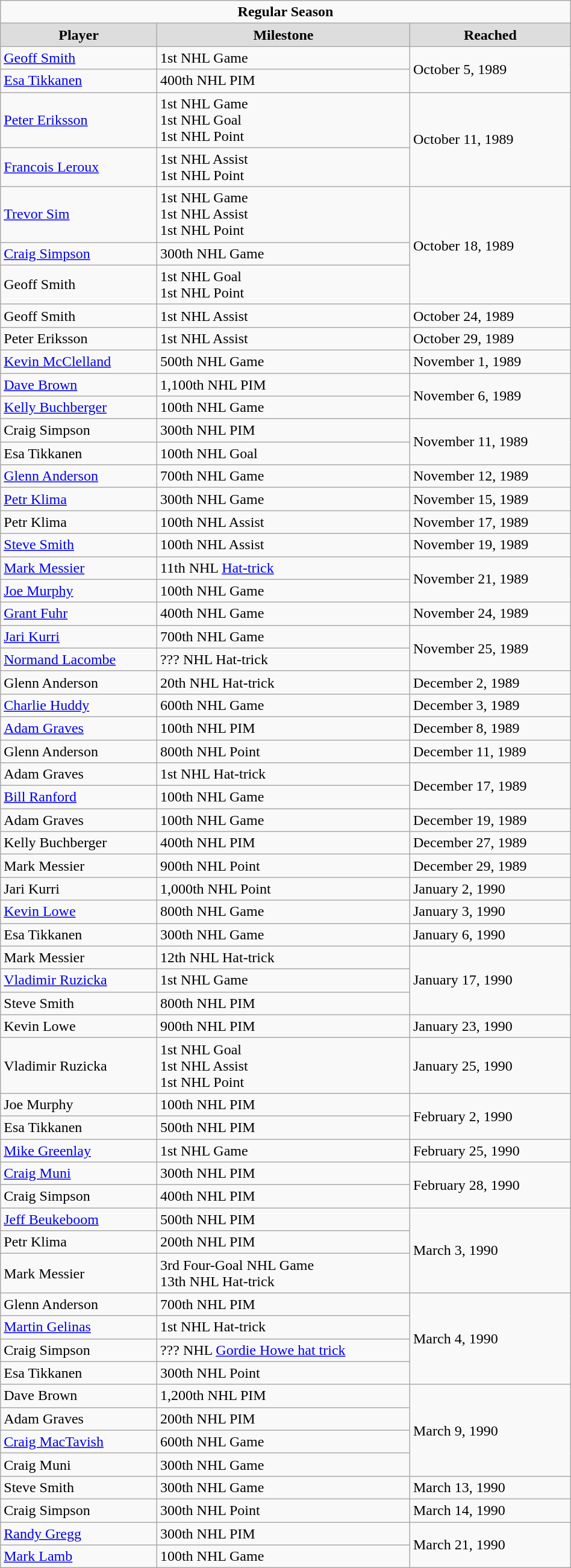<table class="wikitable" style="width:50%;">
<tr>
<td colspan="10" style="text-align:center;"><strong>Regular Season</strong></td>
</tr>
<tr style="text-align:center; background:#ddd;">
<td><strong>Player</strong></td>
<td><strong>Milestone</strong></td>
<td><strong>Reached</strong></td>
</tr>
<tr>
<td><a href='#'>Geoff Smith</a></td>
<td>1st NHL Game</td>
<td rowspan="2">October 5, 1989</td>
</tr>
<tr>
<td><a href='#'>Esa Tikkanen</a></td>
<td>400th NHL PIM</td>
</tr>
<tr>
<td><a href='#'>Peter Eriksson</a></td>
<td>1st NHL Game<br>1st NHL Goal<br>1st NHL Point</td>
<td rowspan="2">October 11, 1989</td>
</tr>
<tr>
<td><a href='#'>Francois Leroux</a></td>
<td>1st NHL Assist<br>1st NHL Point</td>
</tr>
<tr>
<td><a href='#'>Trevor Sim</a></td>
<td>1st NHL Game<br>1st NHL Assist<br>1st NHL Point</td>
<td rowspan="3">October 18, 1989</td>
</tr>
<tr>
<td><a href='#'>Craig Simpson</a></td>
<td>300th NHL Game</td>
</tr>
<tr>
<td>Geoff Smith</td>
<td>1st NHL Goal<br>1st NHL Point</td>
</tr>
<tr>
<td>Geoff Smith</td>
<td>1st NHL Assist</td>
<td>October 24, 1989</td>
</tr>
<tr>
<td>Peter Eriksson</td>
<td>1st NHL Assist</td>
<td>October 29, 1989</td>
</tr>
<tr>
<td><a href='#'>Kevin McClelland</a></td>
<td>500th NHL Game</td>
<td>November 1, 1989</td>
</tr>
<tr>
<td><a href='#'>Dave Brown</a></td>
<td>1,100th NHL PIM</td>
<td rowspan="2">November 6, 1989</td>
</tr>
<tr>
<td><a href='#'>Kelly Buchberger</a></td>
<td>100th NHL Game</td>
</tr>
<tr>
<td>Craig Simpson</td>
<td>300th NHL PIM</td>
<td rowspan="2">November 11, 1989</td>
</tr>
<tr>
<td>Esa Tikkanen</td>
<td>100th NHL Goal</td>
</tr>
<tr>
<td><a href='#'>Glenn Anderson</a></td>
<td>700th NHL Game</td>
<td>November 12, 1989</td>
</tr>
<tr>
<td><a href='#'>Petr Klima</a></td>
<td>300th NHL Game</td>
<td>November 15, 1989</td>
</tr>
<tr>
<td>Petr Klima</td>
<td>100th NHL Assist</td>
<td>November 17, 1989</td>
</tr>
<tr>
<td><a href='#'>Steve Smith</a></td>
<td>100th NHL Assist</td>
<td>November 19, 1989</td>
</tr>
<tr>
<td><a href='#'>Mark Messier</a></td>
<td>11th NHL <a href='#'>Hat-trick</a></td>
<td rowspan="2">November 21, 1989</td>
</tr>
<tr>
<td><a href='#'>Joe Murphy</a></td>
<td>100th NHL Game</td>
</tr>
<tr>
<td><a href='#'>Grant Fuhr</a></td>
<td>400th NHL Game</td>
<td>November 24, 1989</td>
</tr>
<tr>
<td><a href='#'>Jari Kurri</a></td>
<td>700th NHL Game</td>
<td rowspan="2">November 25, 1989</td>
</tr>
<tr>
<td><a href='#'>Normand Lacombe</a></td>
<td>??? NHL Hat-trick</td>
</tr>
<tr>
<td>Glenn Anderson</td>
<td>20th NHL Hat-trick</td>
<td>December 2, 1989</td>
</tr>
<tr>
<td><a href='#'>Charlie Huddy</a></td>
<td>600th NHL Game</td>
<td>December 3, 1989</td>
</tr>
<tr>
<td><a href='#'>Adam Graves</a></td>
<td>100th NHL PIM</td>
<td>December 8, 1989</td>
</tr>
<tr>
<td>Glenn Anderson</td>
<td>800th NHL Point</td>
<td>December 11, 1989</td>
</tr>
<tr>
<td>Adam Graves</td>
<td>1st NHL Hat-trick</td>
<td rowspan="2">December 17, 1989</td>
</tr>
<tr>
<td><a href='#'>Bill Ranford</a></td>
<td>100th NHL Game</td>
</tr>
<tr>
<td>Adam Graves</td>
<td>100th NHL Game</td>
<td>December 19, 1989</td>
</tr>
<tr>
<td>Kelly Buchberger</td>
<td>400th NHL PIM</td>
<td>December 27, 1989</td>
</tr>
<tr>
<td>Mark Messier</td>
<td>900th NHL Point</td>
<td>December 29, 1989</td>
</tr>
<tr>
<td>Jari Kurri</td>
<td>1,000th NHL Point</td>
<td>January 2, 1990</td>
</tr>
<tr>
<td><a href='#'>Kevin Lowe</a></td>
<td>800th NHL Game</td>
<td>January 3, 1990</td>
</tr>
<tr>
<td>Esa Tikkanen</td>
<td>300th NHL Game</td>
<td>January 6, 1990</td>
</tr>
<tr>
<td>Mark Messier</td>
<td>12th NHL Hat-trick</td>
<td rowspan="3">January 17, 1990</td>
</tr>
<tr>
<td><a href='#'>Vladimir Ruzicka</a></td>
<td>1st NHL Game</td>
</tr>
<tr>
<td>Steve Smith</td>
<td>800th NHL PIM</td>
</tr>
<tr>
<td>Kevin Lowe</td>
<td>900th NHL PIM</td>
<td>January 23, 1990</td>
</tr>
<tr>
<td>Vladimir Ruzicka</td>
<td>1st NHL Goal<br>1st NHL Assist<br>1st NHL Point</td>
<td>January 25, 1990</td>
</tr>
<tr>
<td>Joe Murphy</td>
<td>100th NHL PIM</td>
<td rowspan="2">February 2, 1990</td>
</tr>
<tr>
<td>Esa Tikkanen</td>
<td>500th NHL PIM</td>
</tr>
<tr>
<td><a href='#'>Mike Greenlay</a></td>
<td>1st NHL Game</td>
<td>February 25, 1990</td>
</tr>
<tr>
<td><a href='#'>Craig Muni</a></td>
<td>300th NHL PIM</td>
<td rowspan="2">February 28, 1990</td>
</tr>
<tr>
<td>Craig Simpson</td>
<td>400th NHL PIM</td>
</tr>
<tr>
<td><a href='#'>Jeff Beukeboom</a></td>
<td>500th NHL PIM</td>
<td rowspan="3">March 3, 1990</td>
</tr>
<tr>
<td>Petr Klima</td>
<td>200th NHL PIM</td>
</tr>
<tr>
<td>Mark Messier</td>
<td>3rd Four-Goal NHL Game<br>13th NHL Hat-trick</td>
</tr>
<tr>
<td>Glenn Anderson</td>
<td>700th NHL PIM</td>
<td rowspan="4">March 4, 1990</td>
</tr>
<tr>
<td><a href='#'>Martin Gelinas</a></td>
<td>1st NHL Hat-trick</td>
</tr>
<tr>
<td>Craig Simpson</td>
<td>??? NHL <a href='#'>Gordie Howe hat trick</a></td>
</tr>
<tr>
<td>Esa Tikkanen</td>
<td>300th NHL Point</td>
</tr>
<tr>
<td>Dave Brown</td>
<td>1,200th NHL PIM</td>
<td rowspan="4">March 9, 1990</td>
</tr>
<tr>
<td>Adam Graves</td>
<td>200th NHL PIM</td>
</tr>
<tr>
<td><a href='#'>Craig MacTavish</a></td>
<td>600th NHL Game</td>
</tr>
<tr>
<td>Craig Muni</td>
<td>300th NHL Game</td>
</tr>
<tr>
<td>Steve Smith</td>
<td>300th NHL Game</td>
<td>March 13, 1990</td>
</tr>
<tr>
<td>Craig Simpson</td>
<td>300th NHL Point</td>
<td>March 14, 1990</td>
</tr>
<tr>
<td><a href='#'>Randy Gregg</a></td>
<td>300th NHL PIM</td>
<td rowspan="2">March 21, 1990</td>
</tr>
<tr>
<td><a href='#'>Mark Lamb</a></td>
<td>100th NHL Game</td>
</tr>
</table>
